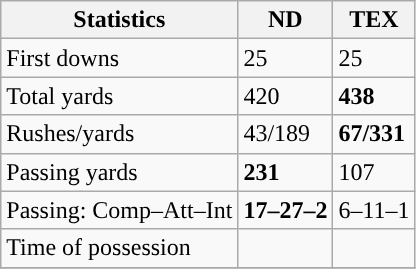<table class="wikitable" style="float: left;">
<tr>
<th>Statistics</th>
<th>ND</th>
<th>TEX</th>
</tr>
<tr>
<td>First downs</td>
<td>25</td>
<td>25</td>
</tr>
<tr>
<td>Total yards</td>
<td>420</td>
<td><strong>438</strong></td>
</tr>
<tr>
<td>Rushes/yards</td>
<td>43/189</td>
<td><strong>67/331</strong></td>
</tr>
<tr>
<td>Passing yards</td>
<td><strong>231</strong></td>
<td>107</td>
</tr>
<tr>
<td>Passing: Comp–Att–Int</td>
<td><strong>17–27–2</strong></td>
<td>6–11–1</td>
</tr>
<tr>
<td>Time of possession</td>
<td></td>
<td></td>
</tr>
<tr>
</tr>
</table>
